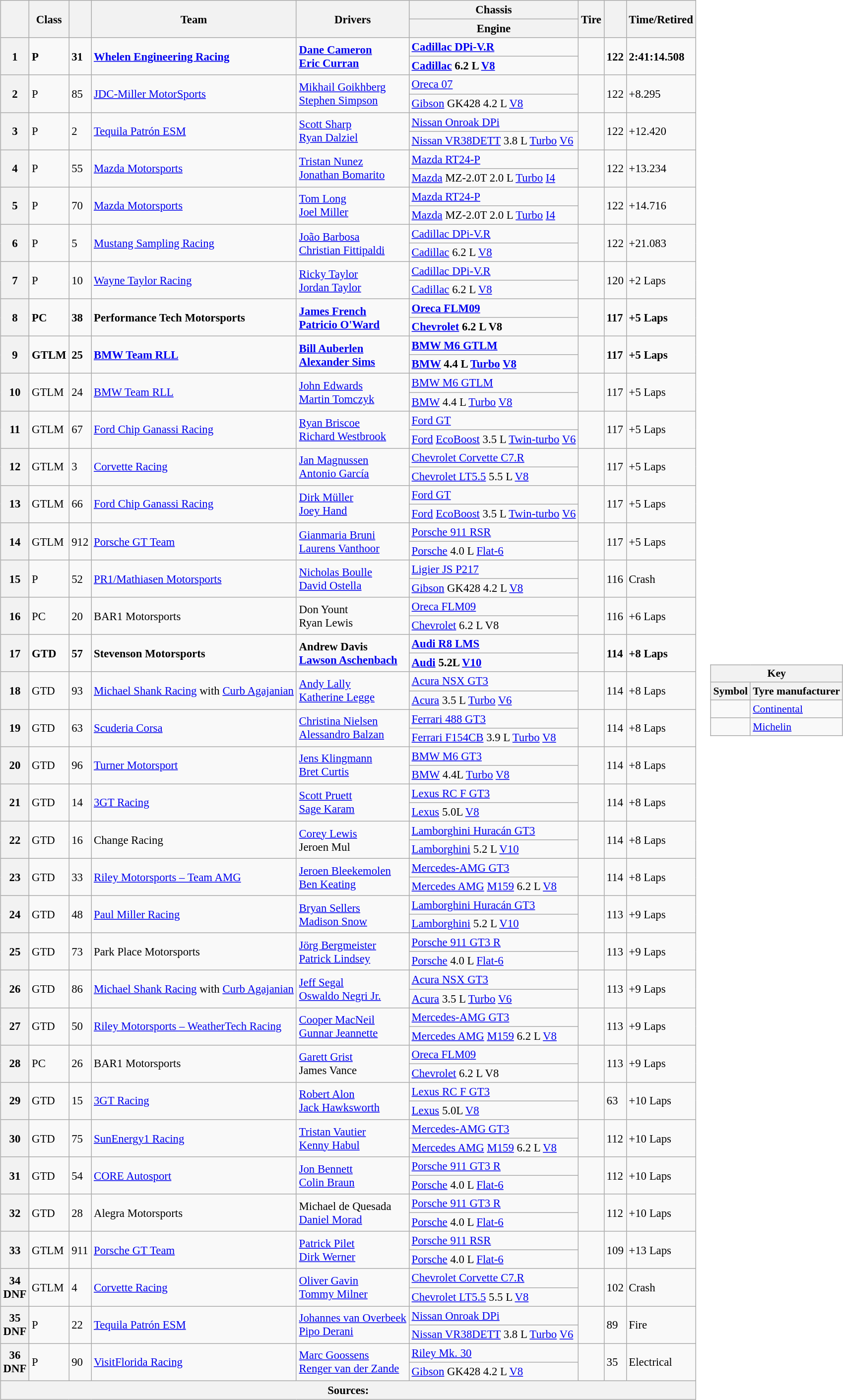<table>
<tr>
<td><br><table class="wikitable" style="font-size: 95%;">
<tr>
<th rowspan="2"></th>
<th rowspan="2">Class</th>
<th rowspan="2" class="unsortable"></th>
<th rowspan="2" class="unsortable">Team</th>
<th rowspan="2" class="unsortable">Drivers</th>
<th scope="col" class="unsortable">Chassis</th>
<th rowspan="2">Tire</th>
<th rowspan="2" class="unsortable"></th>
<th rowspan="2" class="unsortable">Time/Retired</th>
</tr>
<tr>
<th>Engine</th>
</tr>
<tr style="font-weight:bold">
<th rowspan="2">1</th>
<td rowspan="2">P</td>
<td rowspan="2">31</td>
<td rowspan="2"> <a href='#'>Whelen Engineering Racing</a></td>
<td rowspan="2"> <a href='#'>Dane Cameron</a><br> <a href='#'>Eric Curran</a></td>
<td><a href='#'>Cadillac DPi-V.R</a></td>
<td rowspan="2"></td>
<td rowspan="2">122</td>
<td rowspan="2">2:41:14.508</td>
</tr>
<tr>
<td><strong><a href='#'>Cadillac</a> 6.2 L <a href='#'>V8</a></strong></td>
</tr>
<tr>
<th rowspan="2">2</th>
<td rowspan="2">P</td>
<td rowspan="2">85</td>
<td rowspan="2"> <a href='#'>JDC-Miller MotorSports</a></td>
<td rowspan="2"> <a href='#'>Mikhail Goikhberg</a><br> <a href='#'>Stephen Simpson</a></td>
<td><a href='#'>Oreca 07</a></td>
<td rowspan="2"></td>
<td rowspan="2">122</td>
<td rowspan="2">+8.295</td>
</tr>
<tr>
<td><a href='#'>Gibson</a> GK428 4.2 L <a href='#'>V8</a></td>
</tr>
<tr>
<th rowspan="2">3</th>
<td rowspan="2">P</td>
<td rowspan="2">2</td>
<td rowspan="2"> <a href='#'>Tequila Patrón ESM</a></td>
<td rowspan="2"> <a href='#'>Scott Sharp</a><br> <a href='#'>Ryan Dalziel</a></td>
<td><a href='#'>Nissan Onroak DPi</a></td>
<td rowspan="2"></td>
<td rowspan="2">122</td>
<td rowspan="2">+12.420</td>
</tr>
<tr>
<td><a href='#'>Nissan VR38DETT</a> 3.8 L <a href='#'>Turbo</a> <a href='#'>V6</a></td>
</tr>
<tr>
<th rowspan="2">4</th>
<td rowspan="2">P</td>
<td rowspan="2">55</td>
<td rowspan="2"> <a href='#'>Mazda Motorsports</a></td>
<td rowspan="2"> <a href='#'>Tristan Nunez</a><br> <a href='#'>Jonathan Bomarito</a></td>
<td><a href='#'>Mazda RT24-P</a></td>
<td rowspan="2"></td>
<td rowspan="2">122</td>
<td rowspan="2">+13.234</td>
</tr>
<tr>
<td><a href='#'>Mazda</a> MZ-2.0T 2.0 L <a href='#'>Turbo</a> <a href='#'>I4</a></td>
</tr>
<tr>
<th rowspan="2">5</th>
<td rowspan="2">P</td>
<td rowspan="2">70</td>
<td rowspan="2"> <a href='#'>Mazda Motorsports</a></td>
<td rowspan="2"> <a href='#'>Tom Long</a><br> <a href='#'>Joel Miller</a></td>
<td><a href='#'>Mazda RT24-P</a></td>
<td rowspan="2"></td>
<td rowspan="2">122</td>
<td rowspan="2">+14.716</td>
</tr>
<tr>
<td><a href='#'>Mazda</a> MZ-2.0T 2.0 L <a href='#'>Turbo</a> <a href='#'>I4</a></td>
</tr>
<tr>
<th rowspan="2">6</th>
<td rowspan="2">P</td>
<td rowspan="2">5</td>
<td rowspan="2"> <a href='#'>Mustang Sampling Racing</a></td>
<td rowspan="2"> <a href='#'>João Barbosa</a><br> <a href='#'>Christian Fittipaldi</a></td>
<td><a href='#'>Cadillac DPi-V.R</a></td>
<td rowspan="2"></td>
<td rowspan="2">122</td>
<td rowspan="2">+21.083</td>
</tr>
<tr>
<td><a href='#'>Cadillac</a> 6.2 L <a href='#'>V8</a></td>
</tr>
<tr>
<th rowspan="2">7</th>
<td rowspan="2">P</td>
<td rowspan="2">10</td>
<td rowspan="2"> <a href='#'>Wayne Taylor Racing</a></td>
<td rowspan="2"> <a href='#'>Ricky Taylor</a><br> <a href='#'>Jordan Taylor</a></td>
<td><a href='#'>Cadillac DPi-V.R</a></td>
<td rowspan="2"></td>
<td rowspan="2">120</td>
<td rowspan="2">+2 Laps</td>
</tr>
<tr>
<td><a href='#'>Cadillac</a> 6.2 L <a href='#'>V8</a></td>
</tr>
<tr style="font-weight:bold">
<th rowspan="2">8</th>
<td rowspan="2">PC</td>
<td rowspan="2">38</td>
<td rowspan="2"> Performance Tech Motorsports</td>
<td rowspan="2"> <a href='#'>James French</a><br>  <a href='#'>Patricio O'Ward</a></td>
<td><a href='#'>Oreca FLM09</a></td>
<td rowspan="2"></td>
<td rowspan="2">117</td>
<td rowspan="2">+5 Laps</td>
</tr>
<tr style="font-weight:bold">
<td><a href='#'>Chevrolet</a> 6.2 L V8</td>
</tr>
<tr style="font-weight:bold">
<th rowspan="2">9</th>
<td rowspan="2">GTLM</td>
<td rowspan="2">25</td>
<td rowspan="2"> <a href='#'>BMW Team RLL</a></td>
<td rowspan="2"> <a href='#'>Bill Auberlen</a><br> <a href='#'>Alexander Sims</a></td>
<td><a href='#'>BMW M6 GTLM</a></td>
<td rowspan="2"></td>
<td rowspan="2">117</td>
<td rowspan="2">+5 Laps</td>
</tr>
<tr style="font-weight:bold">
<td><a href='#'>BMW</a> 4.4 L <a href='#'>Turbo</a> <a href='#'>V8</a></td>
</tr>
<tr>
<th rowspan="2">10</th>
<td rowspan="2">GTLM</td>
<td rowspan="2">24</td>
<td rowspan="2"> <a href='#'>BMW Team RLL</a></td>
<td rowspan="2"> <a href='#'>John Edwards</a><br> <a href='#'>Martin Tomczyk</a></td>
<td><a href='#'>BMW M6 GTLM</a></td>
<td rowspan="2"></td>
<td rowspan="2">117</td>
<td rowspan="2">+5 Laps</td>
</tr>
<tr>
<td><a href='#'>BMW</a> 4.4 L <a href='#'>Turbo</a> <a href='#'>V8</a></td>
</tr>
<tr>
<th rowspan="2">11</th>
<td rowspan="2">GTLM</td>
<td rowspan="2">67</td>
<td rowspan="2"> <a href='#'>Ford Chip Ganassi Racing</a></td>
<td rowspan="2"> <a href='#'>Ryan Briscoe</a><br> <a href='#'>Richard Westbrook</a></td>
<td><a href='#'>Ford GT</a></td>
<td rowspan="2"></td>
<td rowspan="2">117</td>
<td rowspan="2">+5 Laps</td>
</tr>
<tr>
<td><a href='#'>Ford</a> <a href='#'>EcoBoost</a> 3.5 L <a href='#'>Twin-turbo</a> <a href='#'>V6</a></td>
</tr>
<tr>
<th rowspan="2">12</th>
<td rowspan="2">GTLM</td>
<td rowspan="2">3</td>
<td rowspan="2"> <a href='#'>Corvette Racing</a></td>
<td rowspan="2"> <a href='#'>Jan Magnussen</a><br> <a href='#'>Antonio García</a></td>
<td><a href='#'>Chevrolet Corvette C7.R</a></td>
<td rowspan="2"></td>
<td rowspan="2">117</td>
<td rowspan="2">+5 Laps</td>
</tr>
<tr>
<td><a href='#'>Chevrolet LT5.5</a> 5.5 L <a href='#'>V8</a></td>
</tr>
<tr>
<th rowspan="2">13</th>
<td rowspan="2">GTLM</td>
<td rowspan="2">66</td>
<td rowspan="2"> <a href='#'>Ford Chip Ganassi Racing</a></td>
<td rowspan="2"> <a href='#'>Dirk Müller</a><br> <a href='#'>Joey Hand</a></td>
<td><a href='#'>Ford GT</a></td>
<td rowspan="2"></td>
<td rowspan="2">117</td>
<td rowspan="2">+5 Laps</td>
</tr>
<tr>
<td><a href='#'>Ford</a> <a href='#'>EcoBoost</a> 3.5 L <a href='#'>Twin-turbo</a> <a href='#'>V6</a></td>
</tr>
<tr>
<th rowspan="2">14</th>
<td rowspan="2">GTLM</td>
<td rowspan="2">912</td>
<td rowspan="2"> <a href='#'>Porsche GT Team</a></td>
<td rowspan="2"> <a href='#'>Gianmaria Bruni</a><br> <a href='#'>Laurens Vanthoor</a></td>
<td><a href='#'>Porsche 911 RSR</a></td>
<td rowspan="2"></td>
<td rowspan="2">117</td>
<td rowspan="2">+5 Laps</td>
</tr>
<tr>
<td><a href='#'>Porsche</a> 4.0 L <a href='#'>Flat-6</a></td>
</tr>
<tr>
<th rowspan="2">15</th>
<td rowspan="2">P</td>
<td rowspan="2">52</td>
<td rowspan="2"> <a href='#'>PR1/Mathiasen Motorsports</a></td>
<td rowspan="2"> <a href='#'>Nicholas Boulle</a><br> <a href='#'>David Ostella</a></td>
<td><a href='#'>Ligier JS P217</a></td>
<td rowspan="2"></td>
<td rowspan="2">116</td>
<td rowspan="2">Crash</td>
</tr>
<tr>
<td><a href='#'>Gibson</a> GK428 4.2 L <a href='#'>V8</a></td>
</tr>
<tr>
<th rowspan="2">16</th>
<td rowspan="2">PC</td>
<td rowspan="2">20</td>
<td rowspan="2"> BAR1 Motorsports</td>
<td rowspan="2"> Don Yount<br> Ryan Lewis</td>
<td><a href='#'>Oreca FLM09</a></td>
<td rowspan="2"></td>
<td rowspan="2">116</td>
<td rowspan="2">+6 Laps</td>
</tr>
<tr>
<td><a href='#'>Chevrolet</a> 6.2 L V8</td>
</tr>
<tr style="font-weight:bold">
<th rowspan="2">17</th>
<td rowspan="2">GTD</td>
<td rowspan="2">57</td>
<td rowspan="2"> Stevenson Motorsports</td>
<td rowspan="2"> Andrew Davis<br> <a href='#'>Lawson Aschenbach</a></td>
<td><a href='#'>Audi R8 LMS</a></td>
<td rowspan="2"></td>
<td rowspan="2">114</td>
<td rowspan="2">+8 Laps</td>
</tr>
<tr style="font-weight:bold">
<td><a href='#'>Audi</a> 5.2L <a href='#'>V10</a></td>
</tr>
<tr>
<th rowspan="2">18</th>
<td rowspan="2">GTD</td>
<td rowspan="2">93</td>
<td rowspan="2"> <a href='#'>Michael Shank Racing</a> with <a href='#'>Curb Agajanian</a></td>
<td rowspan="2"> <a href='#'>Andy Lally</a><br> <a href='#'>Katherine Legge</a></td>
<td><a href='#'>Acura NSX GT3</a></td>
<td rowspan="2"></td>
<td rowspan="2">114</td>
<td rowspan="2">+8 Laps</td>
</tr>
<tr>
<td><a href='#'>Acura</a> 3.5 L <a href='#'>Turbo</a> <a href='#'>V6</a></td>
</tr>
<tr>
<th rowspan="2">19</th>
<td rowspan="2">GTD</td>
<td rowspan="2">63</td>
<td rowspan="2"> <a href='#'>Scuderia Corsa</a></td>
<td rowspan="2"> <a href='#'>Christina Nielsen</a><br> <a href='#'>Alessandro Balzan</a></td>
<td><a href='#'>Ferrari 488 GT3</a></td>
<td rowspan="2"></td>
<td rowspan="2">114</td>
<td rowspan="2">+8 Laps</td>
</tr>
<tr>
<td><a href='#'>Ferrari F154CB</a> 3.9 L <a href='#'>Turbo</a> <a href='#'>V8</a></td>
</tr>
<tr>
<th rowspan="2">20</th>
<td rowspan="2">GTD</td>
<td rowspan="2">96</td>
<td rowspan="2"> <a href='#'>Turner Motorsport</a></td>
<td rowspan="2"> <a href='#'>Jens Klingmann</a><br> <a href='#'>Bret Curtis</a></td>
<td><a href='#'>BMW M6 GT3</a></td>
<td rowspan="2"></td>
<td rowspan="2">114</td>
<td rowspan="2">+8 Laps</td>
</tr>
<tr>
<td><a href='#'>BMW</a> 4.4L <a href='#'>Turbo</a> <a href='#'>V8</a></td>
</tr>
<tr>
<th rowspan="2">21</th>
<td rowspan="2">GTD</td>
<td rowspan="2">14</td>
<td rowspan="2"> <a href='#'>3GT Racing</a></td>
<td rowspan="2"> <a href='#'>Scott Pruett</a><br>  <a href='#'>Sage Karam</a></td>
<td><a href='#'>Lexus RC F GT3</a></td>
<td rowspan="2"></td>
<td rowspan="2">114</td>
<td rowspan="2">+8 Laps</td>
</tr>
<tr>
<td><a href='#'>Lexus</a> 5.0L <a href='#'>V8</a></td>
</tr>
<tr>
<th rowspan="2">22</th>
<td rowspan="2">GTD</td>
<td rowspan="2">16</td>
<td rowspan="2"> Change Racing</td>
<td rowspan="2"> <a href='#'>Corey Lewis</a><br> Jeroen Mul</td>
<td><a href='#'>Lamborghini Huracán GT3</a></td>
<td rowspan="2"></td>
<td rowspan="2">114</td>
<td rowspan="2">+8 Laps</td>
</tr>
<tr>
<td><a href='#'>Lamborghini</a> 5.2 L <a href='#'>V10</a></td>
</tr>
<tr>
<th rowspan="2">23</th>
<td rowspan="2">GTD</td>
<td rowspan="2">33</td>
<td rowspan="2"> <a href='#'>Riley Motorsports – Team AMG</a></td>
<td rowspan="2"> <a href='#'>Jeroen Bleekemolen</a><br> <a href='#'>Ben Keating</a></td>
<td><a href='#'>Mercedes-AMG GT3</a></td>
<td rowspan="2"></td>
<td rowspan="2">114</td>
<td rowspan="2">+8 Laps</td>
</tr>
<tr>
<td><a href='#'>Mercedes AMG</a> <a href='#'>M159</a> 6.2 L <a href='#'>V8</a></td>
</tr>
<tr>
<th rowspan="2">24</th>
<td rowspan="2">GTD</td>
<td rowspan="2">48</td>
<td rowspan="2"> <a href='#'>Paul Miller Racing</a></td>
<td rowspan="2"> <a href='#'>Bryan Sellers</a><br> <a href='#'>Madison Snow</a></td>
<td><a href='#'>Lamborghini Huracán GT3</a></td>
<td rowspan="2"></td>
<td rowspan="2">113</td>
<td rowspan="2">+9 Laps</td>
</tr>
<tr>
<td><a href='#'>Lamborghini</a> 5.2 L <a href='#'>V10</a></td>
</tr>
<tr>
<th rowspan="2">25</th>
<td rowspan="2">GTD</td>
<td rowspan="2">73</td>
<td rowspan="2"> Park Place Motorsports</td>
<td rowspan="2"> <a href='#'>Jörg Bergmeister</a><br> <a href='#'>Patrick Lindsey</a></td>
<td><a href='#'>Porsche 911 GT3 R</a></td>
<td rowspan="2"></td>
<td rowspan="2">113</td>
<td rowspan="2">+9 Laps</td>
</tr>
<tr>
<td><a href='#'>Porsche</a> 4.0 L <a href='#'>Flat-6</a></td>
</tr>
<tr>
<th rowspan="2">26</th>
<td rowspan="2">GTD</td>
<td rowspan="2">86</td>
<td rowspan="2"> <a href='#'>Michael Shank Racing</a> with <a href='#'>Curb Agajanian</a></td>
<td rowspan="2"> <a href='#'>Jeff Segal</a><br> <a href='#'>Oswaldo Negri Jr.</a></td>
<td><a href='#'>Acura NSX GT3</a></td>
<td rowspan="2"></td>
<td rowspan="2">113</td>
<td rowspan="2">+9 Laps</td>
</tr>
<tr>
<td><a href='#'>Acura</a> 3.5 L <a href='#'>Turbo</a> <a href='#'>V6</a></td>
</tr>
<tr>
<th rowspan="2">27</th>
<td rowspan="2">GTD</td>
<td rowspan="2">50</td>
<td rowspan="2"> <a href='#'>Riley Motorsports – WeatherTech Racing</a></td>
<td rowspan="2"> <a href='#'>Cooper MacNeil</a><br> <a href='#'>Gunnar Jeannette</a></td>
<td><a href='#'>Mercedes-AMG GT3</a></td>
<td rowspan="2"></td>
<td rowspan="2">113</td>
<td rowspan="2">+9 Laps</td>
</tr>
<tr>
<td><a href='#'>Mercedes AMG</a> <a href='#'>M159</a> 6.2 L <a href='#'>V8</a></td>
</tr>
<tr>
<th rowspan="2">28</th>
<td rowspan="2">PC</td>
<td rowspan="2">26</td>
<td rowspan="2"> BAR1 Motorsports</td>
<td rowspan="2"> <a href='#'>Garett Grist</a><br> James Vance</td>
<td><a href='#'>Oreca FLM09</a></td>
<td rowspan="2"></td>
<td rowspan="2">113</td>
<td rowspan="2">+9 Laps</td>
</tr>
<tr>
<td><a href='#'>Chevrolet</a> 6.2 L V8</td>
</tr>
<tr>
<th rowspan="2">29</th>
<td rowspan="2">GTD</td>
<td rowspan="2">15</td>
<td rowspan="2"> <a href='#'>3GT Racing</a></td>
<td rowspan="2"> <a href='#'>Robert Alon</a><br> <a href='#'>Jack Hawksworth</a></td>
<td><a href='#'>Lexus RC F GT3</a></td>
<td rowspan="2"></td>
<td rowspan="2">63</td>
<td rowspan="2">+10 Laps</td>
</tr>
<tr>
<td><a href='#'>Lexus</a> 5.0L <a href='#'>V8</a></td>
</tr>
<tr>
<th rowspan="2">30</th>
<td rowspan="2">GTD</td>
<td rowspan="2">75</td>
<td rowspan="2"> <a href='#'>SunEnergy1 Racing</a></td>
<td rowspan="2"> <a href='#'>Tristan Vautier</a><br> <a href='#'>Kenny Habul</a></td>
<td><a href='#'>Mercedes-AMG GT3</a></td>
<td rowspan="2"></td>
<td rowspan="2">112</td>
<td rowspan="2">+10 Laps</td>
</tr>
<tr>
<td><a href='#'>Mercedes AMG</a> <a href='#'>M159</a> 6.2 L <a href='#'>V8</a></td>
</tr>
<tr>
<th rowspan="2">31</th>
<td rowspan="2">GTD</td>
<td rowspan="2">54</td>
<td rowspan="2"> <a href='#'>CORE Autosport</a></td>
<td rowspan="2"> <a href='#'>Jon Bennett</a><br> <a href='#'>Colin Braun</a></td>
<td><a href='#'>Porsche 911 GT3 R</a></td>
<td rowspan="2"></td>
<td rowspan="2">112</td>
<td rowspan="2">+10 Laps</td>
</tr>
<tr>
<td><a href='#'>Porsche</a> 4.0 L <a href='#'>Flat-6</a></td>
</tr>
<tr>
<th rowspan="2">32</th>
<td rowspan="2">GTD</td>
<td rowspan="2">28</td>
<td rowspan="2"> Alegra Motorsports</td>
<td rowspan="2"> Michael de Quesada<br> <a href='#'>Daniel Morad</a></td>
<td><a href='#'>Porsche 911 GT3 R</a></td>
<td rowspan="2"></td>
<td rowspan="2">112</td>
<td rowspan="2">+10 Laps</td>
</tr>
<tr>
<td><a href='#'>Porsche</a> 4.0 L <a href='#'>Flat-6</a></td>
</tr>
<tr>
<th rowspan="2">33</th>
<td rowspan="2">GTLM</td>
<td rowspan="2">911</td>
<td rowspan="2"> <a href='#'>Porsche GT Team</a></td>
<td rowspan="2"> <a href='#'>Patrick Pilet</a><br> <a href='#'>Dirk Werner</a></td>
<td><a href='#'>Porsche 911 RSR</a></td>
<td rowspan="2"></td>
<td rowspan="2">109</td>
<td rowspan="2">+13 Laps</td>
</tr>
<tr>
<td><a href='#'>Porsche</a> 4.0 L <a href='#'>Flat-6</a></td>
</tr>
<tr>
<th rowspan="2">34<br>DNF</th>
<td rowspan="2">GTLM</td>
<td rowspan="2">4</td>
<td rowspan="2"> <a href='#'>Corvette Racing</a></td>
<td rowspan="2"> <a href='#'>Oliver Gavin</a><br> <a href='#'>Tommy Milner</a></td>
<td><a href='#'>Chevrolet Corvette C7.R</a></td>
<td rowspan="2"></td>
<td rowspan="2">102</td>
<td rowspan="2">Crash</td>
</tr>
<tr>
<td><a href='#'>Chevrolet LT5.5</a> 5.5 L <a href='#'>V8</a></td>
</tr>
<tr>
<th rowspan="2">35<br>DNF</th>
<td rowspan="2">P</td>
<td rowspan="2">22</td>
<td rowspan="2"> <a href='#'>Tequila Patrón ESM</a></td>
<td rowspan="2"> <a href='#'>Johannes van Overbeek</a><br> <a href='#'>Pipo Derani</a></td>
<td><a href='#'>Nissan Onroak DPi</a></td>
<td rowspan="2"></td>
<td rowspan="2">89</td>
<td rowspan="2">Fire</td>
</tr>
<tr>
<td><a href='#'>Nissan VR38DETT</a> 3.8 L <a href='#'>Turbo</a> <a href='#'>V6</a></td>
</tr>
<tr>
<th rowspan="2">36<br>DNF</th>
<td rowspan="2">P</td>
<td rowspan="2">90</td>
<td rowspan="2"> <a href='#'>VisitFlorida Racing</a></td>
<td rowspan="2"> <a href='#'>Marc Goossens</a><br> <a href='#'>Renger van der Zande</a></td>
<td><a href='#'>Riley Mk. 30</a></td>
<td rowspan="2"></td>
<td rowspan="2">35</td>
<td rowspan="2">Electrical</td>
</tr>
<tr>
<td><a href='#'>Gibson</a> GK428 4.2 L <a href='#'>V8</a></td>
</tr>
<tr>
<th colspan="9">Sources:</th>
</tr>
</table>
</td>
<td><br><table class="wikitable" style="margin-right:0; font-size:90%">
<tr>
<th colspan="2" scope="col">Key</th>
</tr>
<tr>
<th scope="col">Symbol</th>
<th scope="col">Tyre manufacturer</th>
</tr>
<tr>
<td></td>
<td><a href='#'>Continental</a></td>
</tr>
<tr>
<td></td>
<td><a href='#'>Michelin</a></td>
</tr>
</table>
</td>
</tr>
</table>
